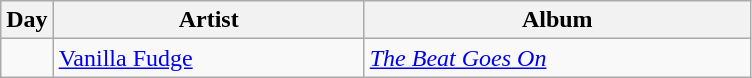<table class="wikitable" border="1">
<tr>
<th>Day</th>
<th width="200">Artist</th>
<th width="250">Album</th>
</tr>
<tr>
<td style="text-align:center;" rowspan="1"></td>
<td><a href='#'>Vanilla Fudge</a></td>
<td><em><a href='#'>The Beat Goes On</a></em></td>
</tr>
</table>
